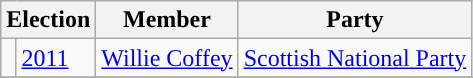<table class="wikitable">
<tr>
<th colspan="2">Election</th>
<th>Member</th>
<th>Party</th>
</tr>
<tr>
<td style="background-color: "></td>
<td><a href='#'>2011</a></td>
<td><a href='#'>Willie Coffey</a></td>
<td><a href='#'>Scottish National Party</a></td>
</tr>
<tr>
</tr>
</table>
